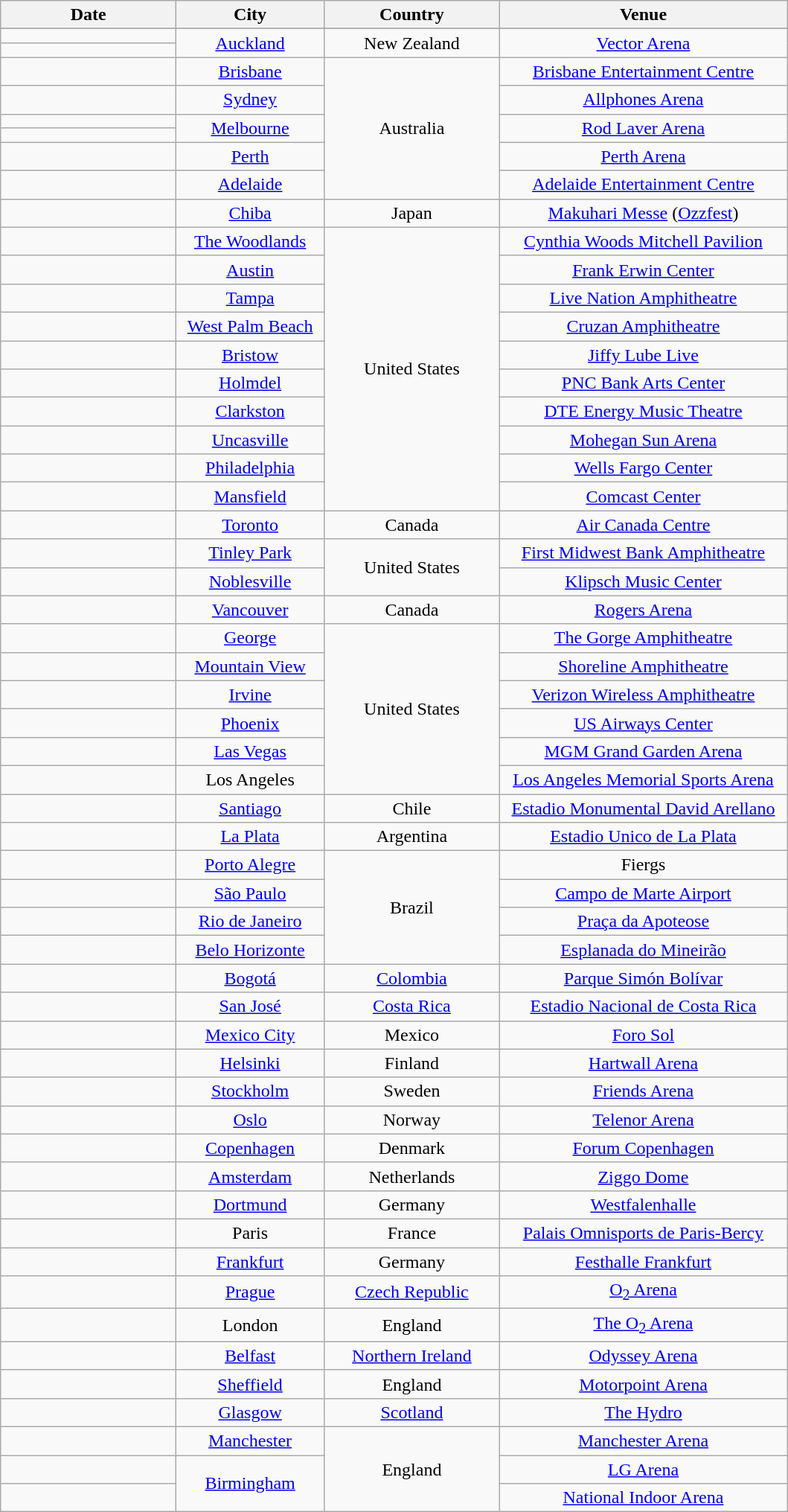<table class="wikitable" style="text-align:center;">
<tr>
<th style="width:150px;">Date</th>
<th style="width:125px;">City</th>
<th style="width:150px;">Country</th>
<th style="width:250px;">Venue</th>
</tr>
<tr>
</tr>
<tr>
<td></td>
<td rowspan="2"><a href='#'>Auckland</a></td>
<td rowspan="2">New Zealand</td>
<td rowspan="2"><a href='#'>Vector Arena</a></td>
</tr>
<tr>
<td></td>
</tr>
<tr>
<td></td>
<td><a href='#'>Brisbane</a></td>
<td rowspan="6">Australia</td>
<td><a href='#'>Brisbane Entertainment Centre</a></td>
</tr>
<tr>
<td></td>
<td><a href='#'>Sydney</a></td>
<td><a href='#'>Allphones Arena</a></td>
</tr>
<tr>
<td></td>
<td rowspan="2"><a href='#'>Melbourne</a></td>
<td rowspan="2"><a href='#'>Rod Laver Arena</a></td>
</tr>
<tr>
<td></td>
</tr>
<tr>
<td></td>
<td><a href='#'>Perth</a></td>
<td><a href='#'>Perth Arena</a></td>
</tr>
<tr>
<td></td>
<td><a href='#'>Adelaide</a></td>
<td><a href='#'>Adelaide Entertainment Centre</a></td>
</tr>
<tr>
<td></td>
<td><a href='#'>Chiba</a></td>
<td>Japan</td>
<td><a href='#'>Makuhari Messe</a> (<a href='#'>Ozzfest</a>)</td>
</tr>
<tr>
<td></td>
<td><a href='#'>The Woodlands</a></td>
<td rowspan="10">United States</td>
<td><a href='#'>Cynthia Woods Mitchell Pavilion</a></td>
</tr>
<tr>
<td></td>
<td><a href='#'>Austin</a></td>
<td><a href='#'>Frank Erwin Center</a></td>
</tr>
<tr>
<td></td>
<td><a href='#'>Tampa</a></td>
<td><a href='#'>Live Nation Amphitheatre</a></td>
</tr>
<tr>
<td></td>
<td><a href='#'>West Palm Beach</a></td>
<td><a href='#'>Cruzan Amphitheatre</a></td>
</tr>
<tr>
<td></td>
<td><a href='#'>Bristow</a></td>
<td><a href='#'>Jiffy Lube Live</a></td>
</tr>
<tr>
<td></td>
<td><a href='#'>Holmdel</a></td>
<td><a href='#'>PNC Bank Arts Center</a></td>
</tr>
<tr>
<td></td>
<td><a href='#'>Clarkston</a></td>
<td><a href='#'>DTE Energy Music Theatre</a></td>
</tr>
<tr>
<td></td>
<td><a href='#'>Uncasville</a></td>
<td><a href='#'>Mohegan Sun Arena</a></td>
</tr>
<tr>
<td></td>
<td><a href='#'>Philadelphia</a></td>
<td><a href='#'>Wells Fargo Center</a></td>
</tr>
<tr>
<td></td>
<td><a href='#'>Mansfield</a></td>
<td><a href='#'>Comcast Center</a></td>
</tr>
<tr>
<td></td>
<td><a href='#'>Toronto</a></td>
<td>Canada</td>
<td><a href='#'>Air Canada Centre</a></td>
</tr>
<tr>
<td></td>
<td><a href='#'>Tinley Park</a></td>
<td rowspan="2">United States</td>
<td><a href='#'>First Midwest Bank Amphitheatre</a></td>
</tr>
<tr>
<td></td>
<td><a href='#'>Noblesville</a></td>
<td><a href='#'>Klipsch Music Center</a></td>
</tr>
<tr>
<td></td>
<td><a href='#'>Vancouver</a></td>
<td>Canada</td>
<td><a href='#'>Rogers Arena</a></td>
</tr>
<tr>
<td></td>
<td><a href='#'>George</a></td>
<td rowspan="6">United States</td>
<td><a href='#'>The Gorge Amphitheatre</a></td>
</tr>
<tr>
<td></td>
<td><a href='#'>Mountain View</a></td>
<td><a href='#'>Shoreline Amphitheatre</a></td>
</tr>
<tr>
<td></td>
<td><a href='#'>Irvine</a></td>
<td><a href='#'>Verizon Wireless Amphitheatre</a></td>
</tr>
<tr>
<td></td>
<td><a href='#'>Phoenix</a></td>
<td><a href='#'>US Airways Center</a></td>
</tr>
<tr>
<td></td>
<td><a href='#'>Las Vegas</a></td>
<td><a href='#'>MGM Grand Garden Arena</a></td>
</tr>
<tr>
<td></td>
<td>Los Angeles</td>
<td><a href='#'>Los Angeles Memorial Sports Arena</a></td>
</tr>
<tr>
<td></td>
<td><a href='#'>Santiago</a></td>
<td>Chile</td>
<td><a href='#'>Estadio Monumental David Arellano</a></td>
</tr>
<tr>
<td></td>
<td><a href='#'>La Plata</a></td>
<td>Argentina</td>
<td><a href='#'>Estadio Unico de La Plata</a></td>
</tr>
<tr>
<td></td>
<td><a href='#'>Porto Alegre</a></td>
<td rowspan="4">Brazil</td>
<td>Fiergs</td>
</tr>
<tr>
<td></td>
<td><a href='#'>São Paulo</a></td>
<td><a href='#'>Campo de Marte Airport</a></td>
</tr>
<tr>
<td></td>
<td><a href='#'>Rio de Janeiro</a></td>
<td><a href='#'>Praça da Apoteose</a></td>
</tr>
<tr>
<td></td>
<td><a href='#'>Belo Horizonte</a></td>
<td><a href='#'>Esplanada do Mineirão</a></td>
</tr>
<tr>
<td></td>
<td><a href='#'>Bogotá</a></td>
<td><a href='#'>Colombia</a></td>
<td><a href='#'>Parque Simón Bolívar</a></td>
</tr>
<tr>
<td></td>
<td><a href='#'>San José</a></td>
<td><a href='#'>Costa Rica</a></td>
<td><a href='#'>Estadio Nacional de Costa Rica</a></td>
</tr>
<tr>
<td></td>
<td><a href='#'>Mexico City</a></td>
<td>Mexico</td>
<td><a href='#'>Foro Sol</a></td>
</tr>
<tr>
<td></td>
<td><a href='#'>Helsinki</a></td>
<td>Finland</td>
<td><a href='#'>Hartwall Arena</a></td>
</tr>
<tr>
<td></td>
<td><a href='#'>Stockholm</a></td>
<td>Sweden</td>
<td><a href='#'>Friends Arena</a></td>
</tr>
<tr>
<td></td>
<td><a href='#'>Oslo</a></td>
<td>Norway</td>
<td><a href='#'>Telenor Arena</a></td>
</tr>
<tr>
<td></td>
<td><a href='#'>Copenhagen</a></td>
<td>Denmark</td>
<td><a href='#'>Forum Copenhagen</a></td>
</tr>
<tr>
<td></td>
<td><a href='#'>Amsterdam</a></td>
<td>Netherlands</td>
<td><a href='#'>Ziggo Dome</a></td>
</tr>
<tr>
<td></td>
<td><a href='#'>Dortmund</a></td>
<td>Germany</td>
<td><a href='#'>Westfalenhalle</a></td>
</tr>
<tr>
<td></td>
<td>Paris</td>
<td>France</td>
<td><a href='#'>Palais Omnisports de Paris-Bercy</a></td>
</tr>
<tr>
<td></td>
<td><a href='#'>Frankfurt</a></td>
<td>Germany</td>
<td><a href='#'>Festhalle Frankfurt</a></td>
</tr>
<tr>
<td></td>
<td><a href='#'>Prague</a></td>
<td><a href='#'>Czech Republic</a></td>
<td><a href='#'>O<sub>2</sub> Arena</a></td>
</tr>
<tr>
<td></td>
<td>London</td>
<td>England</td>
<td><a href='#'>The O<sub>2</sub> Arena</a></td>
</tr>
<tr>
<td></td>
<td><a href='#'>Belfast</a></td>
<td><a href='#'>Northern Ireland</a></td>
<td><a href='#'>Odyssey Arena</a></td>
</tr>
<tr>
<td></td>
<td><a href='#'>Sheffield</a></td>
<td>England</td>
<td><a href='#'>Motorpoint Arena</a></td>
</tr>
<tr>
<td></td>
<td><a href='#'>Glasgow</a></td>
<td><a href='#'>Scotland</a></td>
<td><a href='#'>The Hydro</a></td>
</tr>
<tr>
<td></td>
<td><a href='#'>Manchester</a></td>
<td rowspan="3">England</td>
<td><a href='#'>Manchester Arena</a></td>
</tr>
<tr>
<td></td>
<td rowspan="2"><a href='#'>Birmingham</a></td>
<td><a href='#'>LG Arena</a></td>
</tr>
<tr>
<td></td>
<td><a href='#'>National Indoor Arena</a></td>
</tr>
</table>
